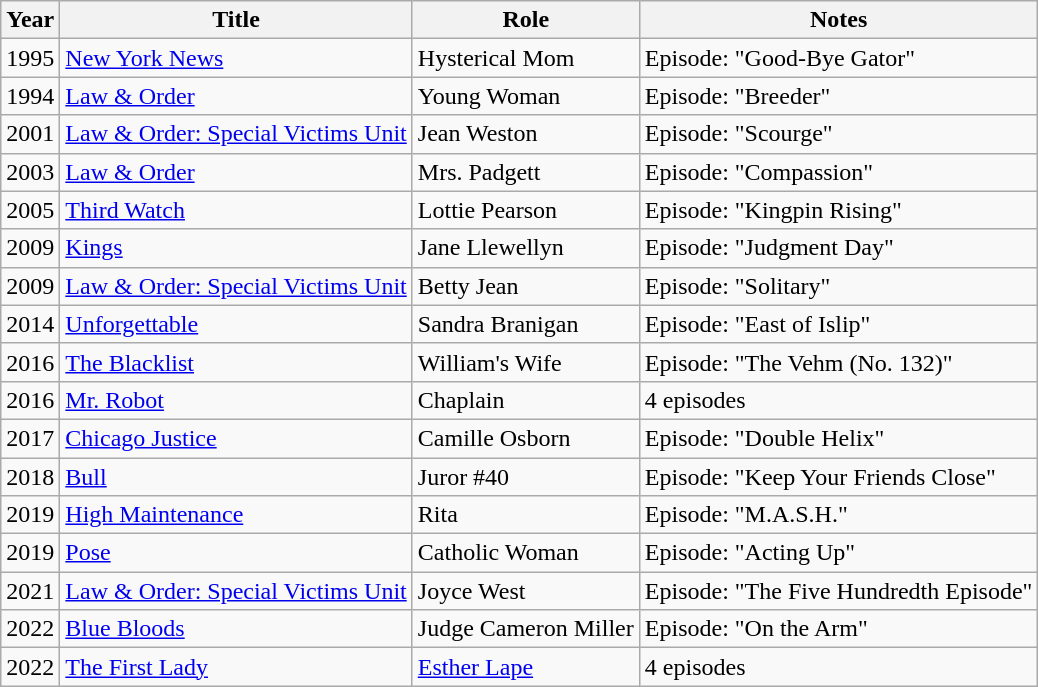<table class="wikitable">
<tr>
<th>Year</th>
<th>Title</th>
<th>Role</th>
<th>Notes</th>
</tr>
<tr>
<td>1995</td>
<td><a href='#'>New York News</a></td>
<td>Hysterical Mom</td>
<td>Episode: "Good-Bye Gator"</td>
</tr>
<tr>
<td>1994</td>
<td><a href='#'>Law & Order</a></td>
<td>Young Woman</td>
<td>Episode: "Breeder"</td>
</tr>
<tr>
<td>2001</td>
<td><a href='#'>Law & Order: Special Victims Unit</a></td>
<td>Jean Weston</td>
<td>Episode: "Scourge"</td>
</tr>
<tr>
<td>2003</td>
<td><a href='#'>Law & Order</a></td>
<td>Mrs. Padgett</td>
<td>Episode: "Compassion"</td>
</tr>
<tr>
<td>2005</td>
<td><a href='#'>Third Watch</a></td>
<td>Lottie Pearson</td>
<td>Episode: "Kingpin Rising"</td>
</tr>
<tr>
<td>2009</td>
<td><a href='#'>Kings</a></td>
<td>Jane Llewellyn</td>
<td>Episode: "Judgment Day"</td>
</tr>
<tr>
<td>2009</td>
<td><a href='#'>Law & Order: Special Victims Unit</a></td>
<td>Betty Jean</td>
<td>Episode: "Solitary"</td>
</tr>
<tr>
<td>2014</td>
<td><a href='#'>Unforgettable</a></td>
<td>Sandra Branigan</td>
<td>Episode: "East of Islip"</td>
</tr>
<tr>
<td>2016</td>
<td><a href='#'>The Blacklist</a></td>
<td>William's Wife</td>
<td>Episode: "The Vehm (No. 132)"</td>
</tr>
<tr>
<td>2016</td>
<td><a href='#'>Mr. Robot</a></td>
<td>Chaplain</td>
<td>4 episodes</td>
</tr>
<tr>
<td>2017</td>
<td><a href='#'>Chicago Justice</a></td>
<td>Camille Osborn</td>
<td>Episode: "Double Helix"</td>
</tr>
<tr>
<td>2018</td>
<td><a href='#'>Bull</a></td>
<td>Juror #40</td>
<td>Episode: "Keep Your Friends Close"</td>
</tr>
<tr>
<td>2019</td>
<td><a href='#'>High Maintenance</a></td>
<td>Rita</td>
<td>Episode: "M.A.S.H."</td>
</tr>
<tr>
<td>2019</td>
<td><a href='#'>Pose</a></td>
<td>Catholic Woman</td>
<td>Episode: "Acting Up"</td>
</tr>
<tr>
<td>2021</td>
<td><a href='#'>Law & Order: Special Victims Unit</a></td>
<td>Joyce West</td>
<td>Episode: "The Five Hundredth Episode"</td>
</tr>
<tr>
<td>2022</td>
<td><a href='#'>Blue Bloods</a></td>
<td>Judge Cameron Miller</td>
<td>Episode: "On the Arm"</td>
</tr>
<tr>
<td>2022</td>
<td><a href='#'>The First Lady</a></td>
<td><a href='#'>Esther Lape</a></td>
<td>4 episodes</td>
</tr>
</table>
